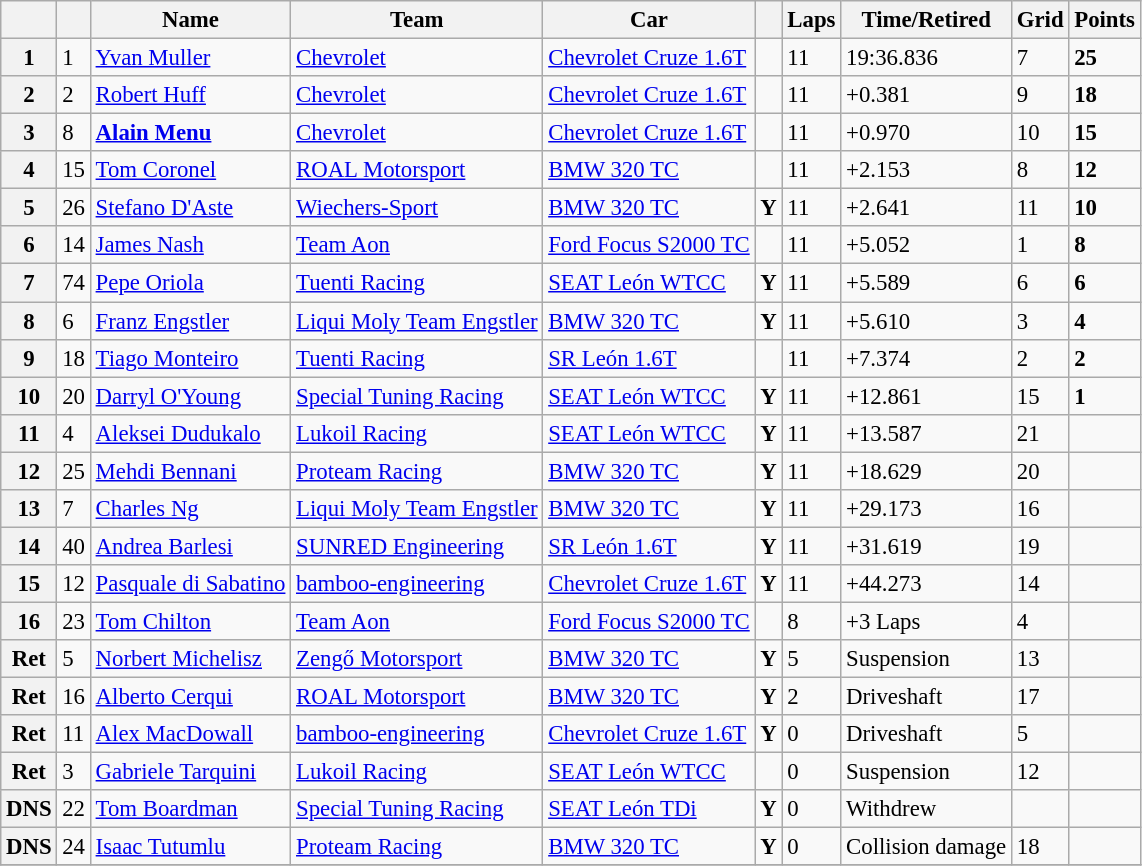<table class="wikitable sortable" style="font-size: 95%;">
<tr>
<th></th>
<th></th>
<th>Name</th>
<th>Team</th>
<th>Car</th>
<th></th>
<th>Laps</th>
<th>Time/Retired</th>
<th>Grid</th>
<th>Points</th>
</tr>
<tr>
<th>1</th>
<td>1</td>
<td> <a href='#'>Yvan Muller</a></td>
<td><a href='#'>Chevrolet</a></td>
<td><a href='#'>Chevrolet Cruze 1.6T</a></td>
<td></td>
<td>11</td>
<td>19:36.836</td>
<td>7</td>
<td><strong>25</strong></td>
</tr>
<tr>
<th>2</th>
<td>2</td>
<td> <a href='#'>Robert Huff</a></td>
<td><a href='#'>Chevrolet</a></td>
<td><a href='#'>Chevrolet Cruze 1.6T</a></td>
<td></td>
<td>11</td>
<td>+0.381</td>
<td>9</td>
<td><strong>18</strong></td>
</tr>
<tr>
<th>3</th>
<td>8</td>
<td> <strong><a href='#'>Alain Menu</a></strong></td>
<td><a href='#'>Chevrolet</a></td>
<td><a href='#'>Chevrolet Cruze 1.6T</a></td>
<td></td>
<td>11</td>
<td>+0.970</td>
<td>10</td>
<td><strong>15</strong></td>
</tr>
<tr>
<th>4</th>
<td>15</td>
<td> <a href='#'>Tom Coronel</a></td>
<td><a href='#'>ROAL Motorsport</a></td>
<td><a href='#'>BMW 320 TC</a></td>
<td></td>
<td>11</td>
<td>+2.153</td>
<td>8</td>
<td><strong>12</strong></td>
</tr>
<tr>
<th>5</th>
<td>26</td>
<td> <a href='#'>Stefano D'Aste</a></td>
<td><a href='#'>Wiechers-Sport</a></td>
<td><a href='#'>BMW 320 TC</a></td>
<td align=center><strong><span>Y</span></strong></td>
<td>11</td>
<td>+2.641</td>
<td>11</td>
<td><strong>10</strong></td>
</tr>
<tr>
<th>6</th>
<td>14</td>
<td> <a href='#'>James Nash</a></td>
<td><a href='#'>Team Aon</a></td>
<td><a href='#'>Ford Focus S2000 TC</a></td>
<td></td>
<td>11</td>
<td>+5.052</td>
<td>1</td>
<td><strong>8</strong></td>
</tr>
<tr>
<th>7</th>
<td>74</td>
<td> <a href='#'>Pepe Oriola</a></td>
<td><a href='#'>Tuenti Racing</a></td>
<td><a href='#'>SEAT León WTCC</a></td>
<td align=center><strong><span>Y</span></strong></td>
<td>11</td>
<td>+5.589</td>
<td>6</td>
<td><strong>6</strong></td>
</tr>
<tr>
<th>8</th>
<td>6</td>
<td> <a href='#'>Franz Engstler</a></td>
<td><a href='#'>Liqui Moly Team Engstler</a></td>
<td><a href='#'>BMW 320 TC</a></td>
<td align=center><strong><span>Y</span></strong></td>
<td>11</td>
<td>+5.610</td>
<td>3</td>
<td><strong>4</strong></td>
</tr>
<tr>
<th>9</th>
<td>18</td>
<td> <a href='#'>Tiago Monteiro</a></td>
<td><a href='#'>Tuenti Racing</a></td>
<td><a href='#'>SR León 1.6T</a></td>
<td></td>
<td>11</td>
<td>+7.374</td>
<td>2</td>
<td><strong>2</strong></td>
</tr>
<tr>
<th>10</th>
<td>20</td>
<td> <a href='#'>Darryl O'Young</a></td>
<td><a href='#'>Special Tuning Racing</a></td>
<td><a href='#'>SEAT León WTCC</a></td>
<td align=center><strong><span>Y</span></strong></td>
<td>11</td>
<td>+12.861</td>
<td>15</td>
<td><strong>1</strong></td>
</tr>
<tr>
<th>11</th>
<td>4</td>
<td> <a href='#'>Aleksei Dudukalo</a></td>
<td><a href='#'>Lukoil Racing</a></td>
<td><a href='#'>SEAT León WTCC</a></td>
<td align=center><strong><span>Y</span></strong></td>
<td>11</td>
<td>+13.587</td>
<td>21</td>
<td></td>
</tr>
<tr>
<th>12</th>
<td>25</td>
<td> <a href='#'>Mehdi Bennani</a></td>
<td><a href='#'>Proteam Racing</a></td>
<td><a href='#'>BMW 320 TC</a></td>
<td align=center><strong><span>Y</span></strong></td>
<td>11</td>
<td>+18.629</td>
<td>20</td>
<td></td>
</tr>
<tr>
<th>13</th>
<td>7</td>
<td> <a href='#'>Charles Ng</a></td>
<td><a href='#'>Liqui Moly Team Engstler</a></td>
<td><a href='#'>BMW 320 TC</a></td>
<td align=center><strong><span>Y</span></strong></td>
<td>11</td>
<td>+29.173</td>
<td>16</td>
<td></td>
</tr>
<tr>
<th>14</th>
<td>40</td>
<td> <a href='#'>Andrea Barlesi</a></td>
<td><a href='#'>SUNRED Engineering</a></td>
<td><a href='#'>SR León 1.6T</a></td>
<td align=center><strong><span>Y</span></strong></td>
<td>11</td>
<td>+31.619</td>
<td>19</td>
<td></td>
</tr>
<tr>
<th>15</th>
<td>12</td>
<td> <a href='#'>Pasquale di Sabatino</a></td>
<td><a href='#'>bamboo-engineering</a></td>
<td><a href='#'>Chevrolet Cruze 1.6T</a></td>
<td align=center><strong><span>Y</span></strong></td>
<td>11</td>
<td>+44.273</td>
<td>14</td>
<td></td>
</tr>
<tr>
<th>16</th>
<td>23</td>
<td> <a href='#'>Tom Chilton</a></td>
<td><a href='#'>Team Aon</a></td>
<td><a href='#'>Ford Focus S2000 TC</a></td>
<td></td>
<td>8</td>
<td>+3 Laps</td>
<td>4</td>
<td></td>
</tr>
<tr>
<th>Ret</th>
<td>5</td>
<td> <a href='#'>Norbert Michelisz</a></td>
<td><a href='#'>Zengő Motorsport</a></td>
<td><a href='#'>BMW 320 TC</a></td>
<td align=center><strong><span>Y</span></strong></td>
<td>5</td>
<td>Suspension</td>
<td>13</td>
<td></td>
</tr>
<tr>
<th>Ret</th>
<td>16</td>
<td> <a href='#'>Alberto Cerqui</a></td>
<td><a href='#'>ROAL Motorsport</a></td>
<td><a href='#'>BMW 320 TC</a></td>
<td align=center><strong><span>Y</span></strong></td>
<td>2</td>
<td>Driveshaft</td>
<td>17</td>
<td></td>
</tr>
<tr>
<th>Ret</th>
<td>11</td>
<td> <a href='#'>Alex MacDowall</a></td>
<td><a href='#'>bamboo-engineering</a></td>
<td><a href='#'>Chevrolet Cruze 1.6T</a></td>
<td align=center><strong><span>Y</span></strong></td>
<td>0</td>
<td>Driveshaft</td>
<td>5</td>
<td></td>
</tr>
<tr>
<th>Ret</th>
<td>3</td>
<td> <a href='#'>Gabriele Tarquini</a></td>
<td><a href='#'>Lukoil Racing</a></td>
<td><a href='#'>SEAT León WTCC</a></td>
<td></td>
<td>0</td>
<td>Suspension</td>
<td>12</td>
<td></td>
</tr>
<tr>
<th>DNS</th>
<td>22</td>
<td> <a href='#'>Tom Boardman</a></td>
<td><a href='#'>Special Tuning Racing</a></td>
<td><a href='#'>SEAT León TDi</a></td>
<td align=center><strong><span>Y</span></strong></td>
<td>0</td>
<td>Withdrew</td>
<td></td>
<td></td>
</tr>
<tr>
<th>DNS</th>
<td>24</td>
<td> <a href='#'>Isaac Tutumlu</a></td>
<td><a href='#'>Proteam Racing</a></td>
<td><a href='#'>BMW 320 TC</a></td>
<td align=center><strong><span>Y</span></strong></td>
<td>0</td>
<td>Collision damage</td>
<td>18</td>
<td></td>
</tr>
<tr>
</tr>
</table>
